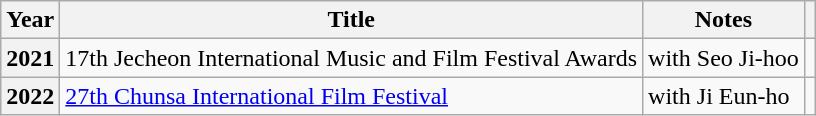<table class="wikitable sortable plainrowheaders">
<tr>
<th scope="col">Year</th>
<th scope="col">Title</th>
<th scope="col">Notes</th>
<th scope="col" class="unsortable"></th>
</tr>
<tr>
<th scope="row">2021</th>
<td>17th Jecheon International Music and Film Festival Awards</td>
<td>with Seo Ji-hoo</td>
<td></td>
</tr>
<tr>
<th scope="row">2022</th>
<td><a href='#'>27th Chunsa International Film Festival</a></td>
<td>with Ji Eun-ho</td>
<td></td>
</tr>
</table>
